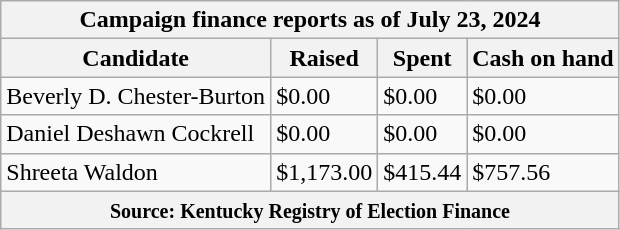<table class="wikitable sortable">
<tr>
<th colspan=4>Campaign finance reports as of July 23, 2024</th>
</tr>
<tr style="text-align:center;">
<th>Candidate</th>
<th>Raised</th>
<th>Spent</th>
<th>Cash on hand</th>
</tr>
<tr>
<td>Beverly D. Chester-Burton</td>
<td>$0.00</td>
<td>$0.00</td>
<td>$0.00</td>
</tr>
<tr>
<td>Daniel Deshawn Cockrell</td>
<td>$0.00</td>
<td>$0.00</td>
<td>$0.00</td>
</tr>
<tr>
<td>Shreeta Waldon</td>
<td>$1,173.00</td>
<td>$415.44</td>
<td>$757.56</td>
</tr>
<tr>
<th colspan="4"><small>Source: Kentucky Registry of Election Finance</small></th>
</tr>
</table>
